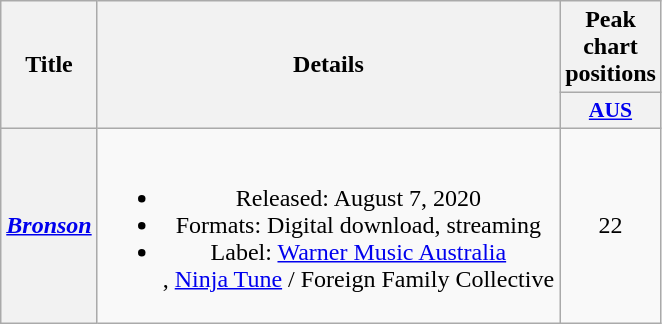<table class="wikitable plainrowheaders" style="text-align:center">
<tr>
<th scope="col" rowspan="2">Title</th>
<th scope="col" rowspan="2">Details</th>
<th scope="col" colspan="1">Peak chart positions</th>
</tr>
<tr>
<th scope="col" style="width:3em;font-size:90%;"><a href='#'>AUS</a><br></th>
</tr>
<tr>
<th scope="row"><em><a href='#'>Bronson</a></em><br></th>
<td><br><ul><li>Released: August 7, 2020</li><li>Formats: Digital download, streaming</li><li>Label: <a href='#'>Warner Music Australia</a><br>, <a href='#'>Ninja Tune</a> / Foreign Family Collective<br></li></ul></td>
<td>22</td>
</tr>
</table>
